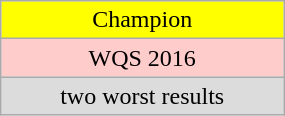<table width=15% class="wikitable" style="text-align: center;">
<tr>
<td bgcolor=yellow>Champion</td>
</tr>
<tr>
<td bgcolor=FFCCCC>WQS 2016</td>
</tr>
<tr>
<td bgcolor=#dcdcdc>two worst results</td>
</tr>
</table>
